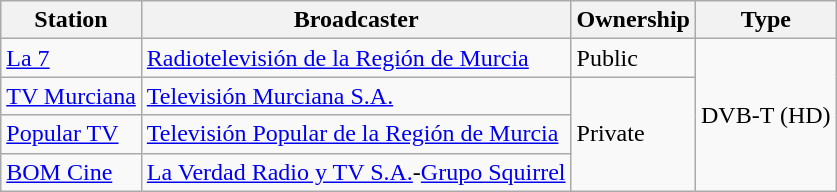<table class="wikitable">
<tr>
<th>Station</th>
<th>Broadcaster</th>
<th>Ownership</th>
<th>Type</th>
</tr>
<tr>
<td><a href='#'>La 7</a></td>
<td><a href='#'>Radiotelevisión de la Región de Murcia</a></td>
<td>Public</td>
<td rowspan="4">DVB-T (HD)</td>
</tr>
<tr>
<td><a href='#'>TV Murciana</a></td>
<td><a href='#'>Televisión Murciana S.A.</a></td>
<td rowspan="3">Private</td>
</tr>
<tr>
<td><a href='#'>Popular TV</a></td>
<td><a href='#'>Televisión Popular de la Región de Murcia</a></td>
</tr>
<tr>
<td><a href='#'>BOM Cine</a></td>
<td><a href='#'>La Verdad Radio y TV S.A.</a>-<a href='#'>Grupo Squirrel</a></td>
</tr>
</table>
